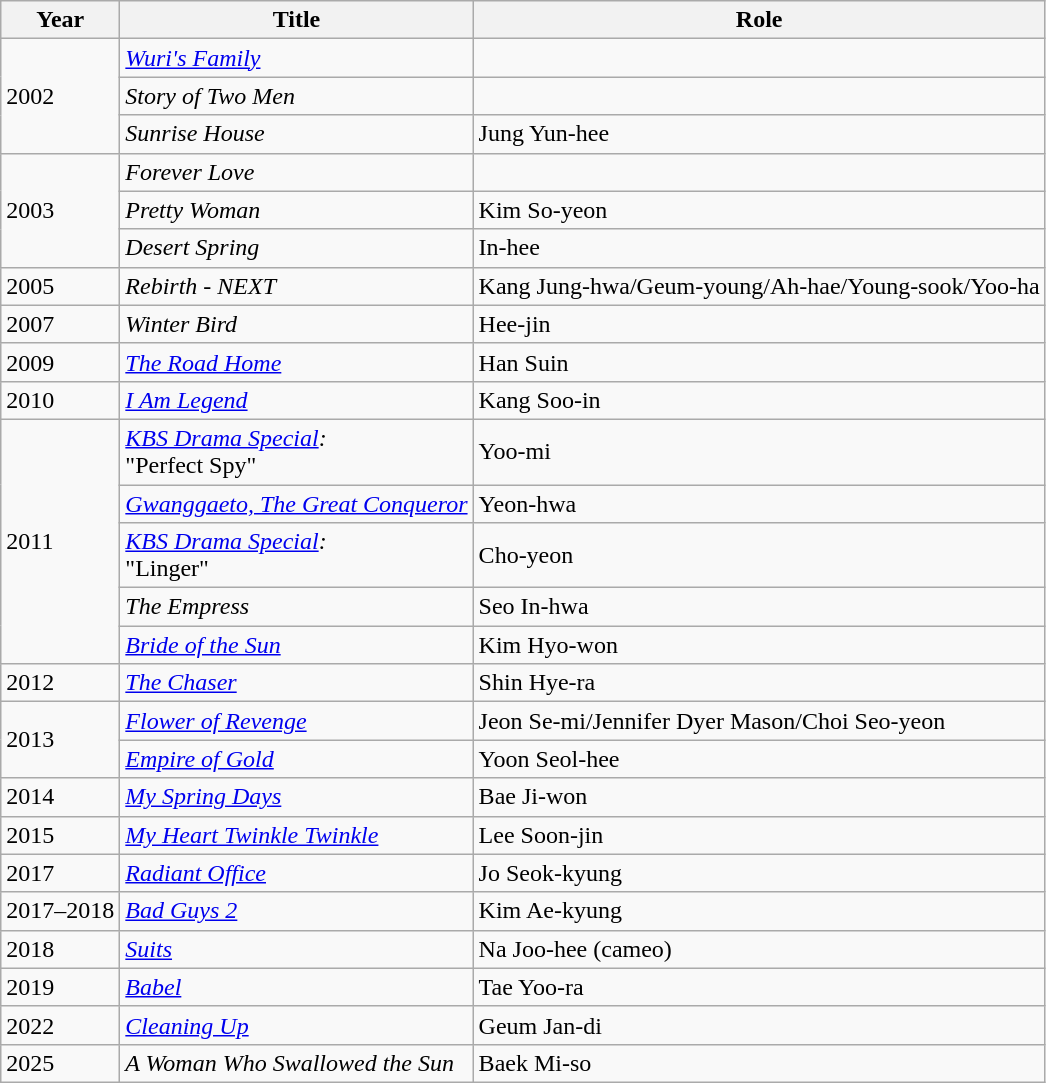<table class="wikitable">
<tr>
<th>Year</th>
<th>Title</th>
<th>Role</th>
</tr>
<tr>
<td rowspan=3>2002</td>
<td><em><a href='#'>Wuri's Family</a></em></td>
<td></td>
</tr>
<tr>
<td><em>Story of Two Men</em></td>
<td></td>
</tr>
<tr>
<td><em>Sunrise House</em></td>
<td>Jung Yun-hee</td>
</tr>
<tr>
<td rowspan=3>2003</td>
<td><em>Forever Love</em></td>
<td></td>
</tr>
<tr>
<td><em>Pretty Woman</em></td>
<td>Kim So-yeon</td>
</tr>
<tr>
<td><em>Desert Spring</em></td>
<td>In-hee</td>
</tr>
<tr>
<td>2005</td>
<td><em>Rebirth - NEXT</em></td>
<td>Kang Jung-hwa/Geum-young/Ah-hae/Young-sook/Yoo-ha</td>
</tr>
<tr>
<td>2007</td>
<td><em>Winter Bird</em></td>
<td>Hee-jin</td>
</tr>
<tr>
<td>2009</td>
<td><em><a href='#'>The Road Home</a></em></td>
<td>Han Suin</td>
</tr>
<tr>
<td>2010</td>
<td><em><a href='#'>I Am Legend</a></em></td>
<td>Kang Soo-in</td>
</tr>
<tr>
<td rowspan=5>2011</td>
<td><em><a href='#'>KBS Drama Special</a>:</em><br>"Perfect Spy"</td>
<td>Yoo-mi</td>
</tr>
<tr>
<td><em><a href='#'>Gwanggaeto, The Great Conqueror</a></em></td>
<td>Yeon-hwa</td>
</tr>
<tr>
<td><em><a href='#'>KBS Drama Special</a>:</em><br>"Linger"</td>
<td>Cho-yeon</td>
</tr>
<tr>
<td><em>The Empress</em></td>
<td>Seo In-hwa</td>
</tr>
<tr>
<td><em><a href='#'>Bride of the Sun</a></em></td>
<td>Kim Hyo-won</td>
</tr>
<tr>
<td>2012</td>
<td><em><a href='#'>The Chaser</a></em></td>
<td>Shin Hye-ra</td>
</tr>
<tr>
<td rowspan=2>2013</td>
<td><em><a href='#'>Flower of Revenge</a></em></td>
<td>Jeon Se-mi/Jennifer Dyer Mason/Choi Seo-yeon</td>
</tr>
<tr>
<td><em><a href='#'>Empire of Gold</a></em></td>
<td>Yoon Seol-hee</td>
</tr>
<tr>
<td>2014</td>
<td><em><a href='#'>My Spring Days</a></em></td>
<td>Bae Ji-won</td>
</tr>
<tr>
<td>2015</td>
<td><em><a href='#'>My Heart Twinkle Twinkle</a></em></td>
<td>Lee Soon-jin</td>
</tr>
<tr>
<td>2017</td>
<td><em><a href='#'>Radiant Office</a></em></td>
<td>Jo Seok-kyung</td>
</tr>
<tr>
<td>2017–2018</td>
<td><em><a href='#'>Bad Guys 2</a></em></td>
<td>Kim Ae-kyung</td>
</tr>
<tr>
<td>2018</td>
<td><em><a href='#'>Suits</a></em></td>
<td>Na Joo-hee (cameo)</td>
</tr>
<tr>
<td>2019</td>
<td><em><a href='#'>Babel</a></em></td>
<td>Tae Yoo-ra</td>
</tr>
<tr>
<td>2022</td>
<td><em><a href='#'>Cleaning Up</a></em></td>
<td>Geum Jan-di</td>
</tr>
<tr>
<td>2025</td>
<td><em>A Woman Who Swallowed the Sun</em></td>
<td>Baek Mi-so</td>
</tr>
</table>
